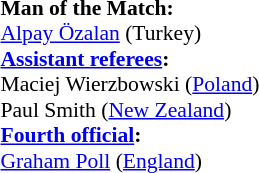<table width=100% style="font-size: 90%">
<tr>
<td><br><strong>Man of the Match:</strong>
<br><a href='#'>Alpay Özalan</a> (Turkey)<br><strong><a href='#'>Assistant referees</a>:</strong>
<br>Maciej Wierzbowski (<a href='#'>Poland</a>)
<br>Paul Smith (<a href='#'>New Zealand</a>)
<br><strong><a href='#'>Fourth official</a>:</strong>
<br><a href='#'>Graham Poll</a> (<a href='#'>England</a>)</td>
</tr>
</table>
